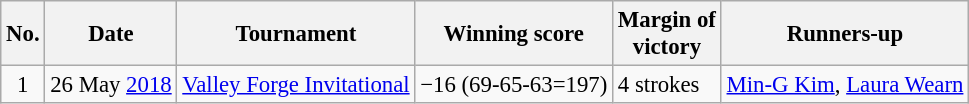<table class="wikitable" style="font-size:95%;">
<tr>
<th>No.</th>
<th>Date</th>
<th>Tournament</th>
<th>Winning score</th>
<th>Margin of<br>victory</th>
<th>Runners-up</th>
</tr>
<tr>
<td align=center>1</td>
<td>26 May <a href='#'>2018</a></td>
<td><a href='#'>Valley Forge Invitational</a></td>
<td>−16 (69-65-63=197)</td>
<td>4 strokes</td>
<td> <a href='#'>Min-G Kim</a>,  <a href='#'>Laura Wearn</a></td>
</tr>
</table>
